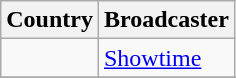<table class="wikitable">
<tr>
<th align=center>Country</th>
<th align=center>Broadcaster</th>
</tr>
<tr>
<td></td>
<td><a href='#'>Showtime</a></td>
</tr>
<tr>
</tr>
</table>
